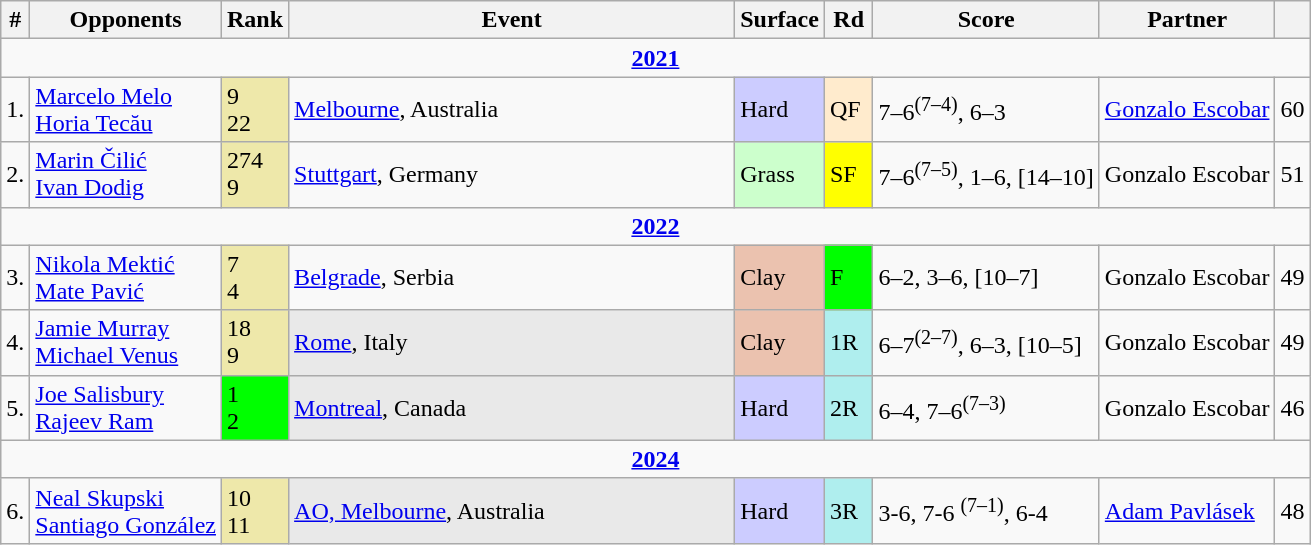<table class="wikitable">
<tr>
<th>#</th>
<th>Opponents</th>
<th>Rank</th>
<th width=290>Event</th>
<th>Surface</th>
<th width=25>Rd</th>
<th>Score</th>
<th>Partner</th>
<th></th>
</tr>
<tr>
<td colspan=9 style=text-align:center><strong><a href='#'>2021</a></strong></td>
</tr>
<tr>
<td>1.</td>
<td> <a href='#'>Marcelo Melo</a><br> <a href='#'>Horia Tecău</a></td>
<td bgcolor=EEE8AA>9<br>22</td>
<td><a href='#'>Melbourne</a>, Australia</td>
<td bgcolor=CCCCFF>Hard</td>
<td bgcolor=ffebcd>QF</td>
<td>7–6<sup>(7–4)</sup>, 6–3</td>
<td> <a href='#'>Gonzalo Escobar</a></td>
<td>60</td>
</tr>
<tr>
<td>2.</td>
<td> <a href='#'>Marin Čilić</a><br> <a href='#'>Ivan Dodig</a></td>
<td bgcolor=EEE8AA>274<br>9</td>
<td><a href='#'>Stuttgart</a>, Germany</td>
<td bgcolor=CCFFCC>Grass</td>
<td bgcolor=yellow>SF</td>
<td>7–6<sup>(7–5)</sup>, 1–6, [14–10]</td>
<td> Gonzalo Escobar</td>
<td>51</td>
</tr>
<tr>
<td colspan=9 style=text-align:center><strong><a href='#'>2022</a></strong></td>
</tr>
<tr>
<td>3.</td>
<td> <a href='#'>Nikola Mektić</a><br> <a href='#'>Mate Pavić</a></td>
<td bgcolor=EEE8AA>7<br>4</td>
<td><a href='#'>Belgrade</a>, Serbia</td>
<td bgcolor=EBC2AF>Clay</td>
<td bgcolor=lime>F</td>
<td>6–2, 3–6, [10–7]</td>
<td> Gonzalo Escobar</td>
<td>49</td>
</tr>
<tr>
<td>4.</td>
<td> <a href='#'>Jamie Murray</a><br> <a href='#'>Michael Venus</a></td>
<td bgcolor=EEE8AA>18<br>9</td>
<td bgcolor=e9e9e9><a href='#'>Rome</a>, Italy</td>
<td bgcolor=EBC2AF>Clay</td>
<td bgcolor=afeeee>1R</td>
<td>6–7<sup>(2–7)</sup>, 6–3, [10–5]</td>
<td> Gonzalo Escobar</td>
<td>49</td>
</tr>
<tr>
<td>5.</td>
<td> <a href='#'>Joe Salisbury</a> <br> <a href='#'>Rajeev Ram</a></td>
<td bgcolor=lime>1<br>2</td>
<td bgcolor=e9e9e9><a href='#'>Montreal</a>, Canada</td>
<td bgcolor=CCCCFF>Hard</td>
<td bgcolor=afeeee>2R</td>
<td>6–4, 7–6<sup>(7–3)</sup></td>
<td> Gonzalo Escobar</td>
<td>46</td>
</tr>
<tr>
<td colspan=9 style=text-align:center><strong><a href='#'>2024</a></strong></td>
</tr>
<tr>
<td>6.</td>
<td> <a href='#'>Neal Skupski</a><br> <a href='#'> Santiago González</a></td>
<td bgcolor= EEE8AA>10<br>11</td>
<td bgcolor=e9e9e9><a href='#'>AO, Melbourne</a>, Australia</td>
<td bgcolor=CCCCFF>Hard</td>
<td bgcolor=afeeee>3R</td>
<td>3-6, 7-6 <sup>(7–1)</sup>, 6-4</td>
<td> <a href='#'>Adam Pavlásek</a></td>
<td>48</td>
</tr>
</table>
